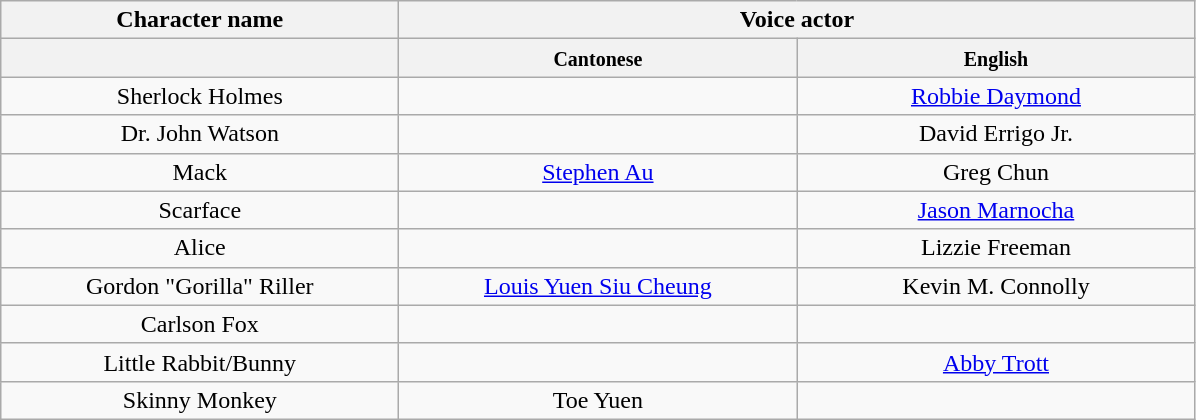<table class="wikitable" style="text-align: center;">
<tr>
<th colspan="1">Character name</th>
<th colspan="2">Voice actor</th>
</tr>
<tr>
<th width="20%"></th>
<th width="20%"><small>Cantonese</small></th>
<th width="20%"><small>English</small></th>
</tr>
<tr>
<td>Sherlock Holmes</td>
<td></td>
<td align="center"><a href='#'>Robbie Daymond</a></td>
</tr>
<tr>
<td>Dr. John Watson</td>
<td></td>
<td align="center">David Errigo Jr.</td>
</tr>
<tr>
<td>Mack</td>
<td><a href='#'>Stephen Au</a></td>
<td align="center">Greg Chun</td>
</tr>
<tr>
<td>Scarface</td>
<td></td>
<td align="center"><a href='#'>Jason Marnocha</a></td>
</tr>
<tr>
<td>Alice</td>
<td></td>
<td>Lizzie Freeman</td>
</tr>
<tr>
<td>Gordon "Gorilla" Riller</td>
<td><a href='#'>Louis Yuen Siu Cheung</a></td>
<td>Kevin M. Connolly</td>
</tr>
<tr>
<td>Carlson Fox</td>
<td></td>
<td></td>
</tr>
<tr>
<td>Little Rabbit/Bunny</td>
<td> </td>
<td><a href='#'>Abby Trott</a></td>
</tr>
<tr>
<td>Skinny Monkey</td>
<td>Toe Yuen</td>
<td></td>
</tr>
</table>
